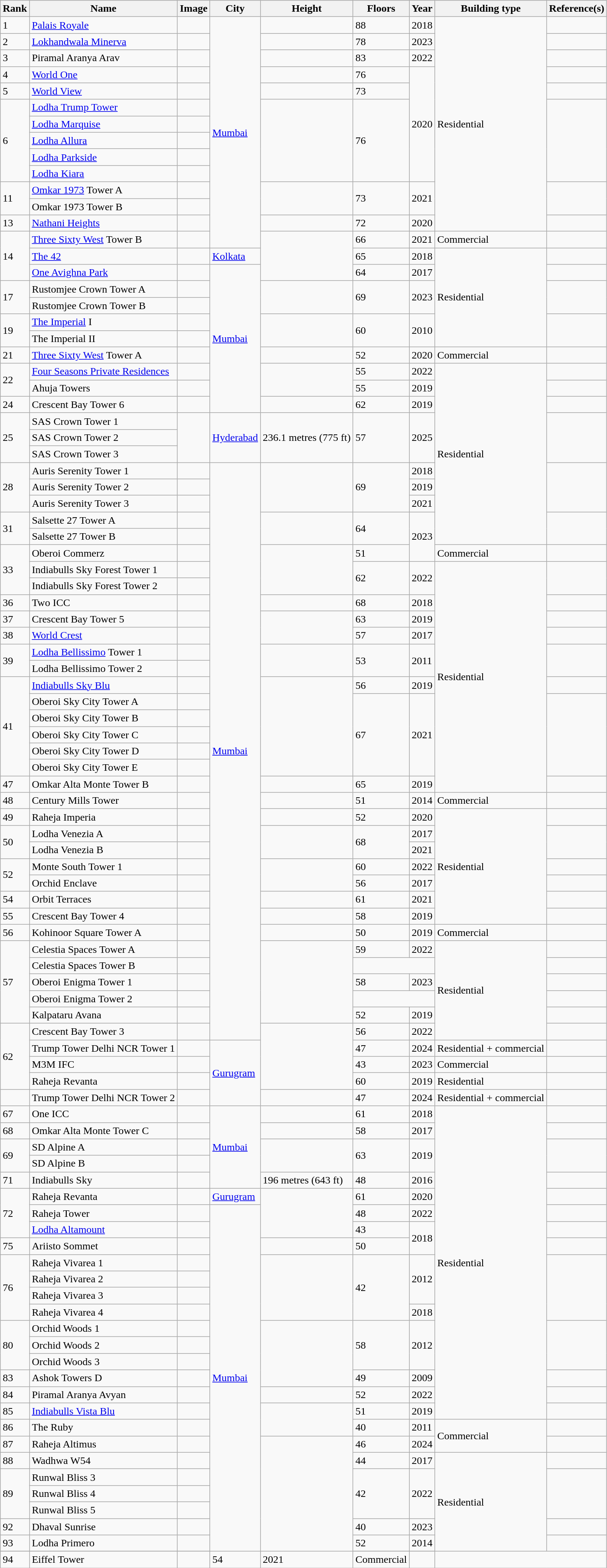<table class="wikitable sortable">
<tr style="background:#ececec;">
<th>Rank</th>
<th>Name</th>
<th>Image</th>
<th>City</th>
<th>Height</th>
<th>Floors</th>
<th>Year</th>
<th>Building type</th>
<th>Reference(s)</th>
</tr>
<tr>
<td>1</td>
<td><a href='#'>Palais Royale</a></td>
<td></td>
<td rowspan="14"><a href='#'>Mumbai</a></td>
<td></td>
<td>88</td>
<td>2018</td>
<td rowspan="13"><span>Residential</span></td>
<td></td>
</tr>
<tr>
<td>2</td>
<td><a href='#'>Lokhandwala Minerva</a></td>
<td></td>
<td></td>
<td>78</td>
<td>2023</td>
<td></td>
</tr>
<tr>
<td>3</td>
<td>Piramal Aranya Arav</td>
<td></td>
<td></td>
<td>83</td>
<td>2022</td>
<td></td>
</tr>
<tr>
<td>4</td>
<td><a href='#'>World One</a></td>
<td></td>
<td></td>
<td>76</td>
<td rowspan="7">2020</td>
<td></td>
</tr>
<tr>
<td>5</td>
<td><a href='#'>World View</a></td>
<td></td>
<td></td>
<td>73</td>
<td></td>
</tr>
<tr>
<td rowspan="5">6</td>
<td><a href='#'>Lodha Trump Tower</a></td>
<td></td>
<td rowspan="5"></td>
<td rowspan="5">76</td>
<td rowspan="5"></td>
</tr>
<tr>
<td><a href='#'>Lodha Marquise</a></td>
<td></td>
</tr>
<tr>
<td><a href='#'>Lodha Allura</a></td>
<td></td>
</tr>
<tr>
<td><a href='#'>Lodha Parkside</a></td>
<td></td>
</tr>
<tr>
<td><a href='#'>Lodha Kiara</a></td>
<td></td>
</tr>
<tr>
<td rowspan="2">11</td>
<td><a href='#'>Omkar 1973</a> Tower A</td>
<td></td>
<td rowspan="2"></td>
<td rowspan="2">73</td>
<td rowspan="2">2021</td>
<td rowspan="2"></td>
</tr>
<tr>
<td>Omkar 1973 Tower B</td>
<td></td>
</tr>
<tr>
<td>13</td>
<td><a href='#'>Nathani Heights</a></td>
<td></td>
<td></td>
<td>72</td>
<td>2020</td>
<td></td>
</tr>
<tr>
<td rowspan="3">14</td>
<td><a href='#'>Three Sixty West</a> Tower B</td>
<td></td>
<td rowspan="3"> </td>
<td>66</td>
<td>2021</td>
<td><span>Commercial</span></td>
<td></td>
</tr>
<tr>
<td><a href='#'>The 42</a></td>
<td></td>
<td><a href='#'>Kolkata</a></td>
<td>65</td>
<td>2018</td>
<td rowspan="6"><span>Residential</span></td>
<td></td>
</tr>
<tr>
<td><a href='#'>One Avighna Park</a></td>
<td></td>
<td rowspan="9"><a href='#'>Mumbai</a></td>
<td>64</td>
<td>2017</td>
<td></td>
</tr>
<tr>
<td rowspan="2">17</td>
<td>Rustomjee Crown Tower A</td>
<td></td>
<td rowspan="2"></td>
<td rowspan="2">69</td>
<td rowspan="2">2023</td>
<td rowspan="2"></td>
</tr>
<tr>
<td>Rustomjee Crown Tower B</td>
<td></td>
</tr>
<tr>
<td rowspan="2">19</td>
<td><a href='#'>The Imperial</a> I</td>
<td></td>
<td rowspan="2"></td>
<td rowspan="2">60</td>
<td rowspan="2">2010</td>
<td rowspan="2"></td>
</tr>
<tr>
<td>The Imperial II</td>
<td></td>
</tr>
<tr>
<td>21</td>
<td><a href='#'>Three Sixty West</a> Tower A</td>
<td></td>
<td></td>
<td>52</td>
<td>2020</td>
<td><span>Commercial</span></td>
<td></td>
</tr>
<tr>
<td rowspan="2">22</td>
<td><a href='#'>Four Seasons Private Residences</a></td>
<td></td>
<td rowspan="2"> </td>
<td>55</td>
<td>2022</td>
<td rowspan="11"><span>Residential</span></td>
<td></td>
</tr>
<tr>
<td>Ahuja Towers</td>
<td></td>
<td>55</td>
<td>2019</td>
<td></td>
</tr>
<tr>
<td>24</td>
<td>Crescent Bay Tower 6</td>
<td></td>
<td></td>
<td>62</td>
<td>2019</td>
<td></td>
</tr>
<tr>
<td rowspan="3">25</td>
<td>SAS Crown Tower 1</td>
<td rowspan="3"></td>
<td rowspan="3"><a href='#'>Hyderabad</a></td>
<td rowspan="3">236.1 metres (775 ft)</td>
<td rowspan="3">57</td>
<td rowspan="3">2025</td>
<td rowspan="3"></td>
</tr>
<tr>
<td>SAS Crown Tower 2</td>
</tr>
<tr>
<td>SAS Crown Tower 3</td>
</tr>
<tr>
<td rowspan="3">28</td>
<td>Auris Serenity Tower 1</td>
<td></td>
<td rowspan="35"><a href='#'>Mumbai</a></td>
<td rowspan="3"></td>
<td rowspan="3">69</td>
<td>2018</td>
<td rowspan="3"></td>
</tr>
<tr>
<td>Auris Serenity Tower 2</td>
<td></td>
<td>2019</td>
</tr>
<tr>
<td>Auris Serenity Tower 3</td>
<td></td>
<td>2021</td>
</tr>
<tr>
<td rowspan="2">31</td>
<td>Salsette 27 Tower A</td>
<td></td>
<td rowspan="2"></td>
<td rowspan="2">64</td>
<td rowspan="3">2023</td>
<td rowspan="2"></td>
</tr>
<tr>
<td>Salsette 27 Tower B</td>
<td></td>
</tr>
<tr>
<td rowspan="3">33</td>
<td>Oberoi Commerz</td>
<td></td>
<td rowspan="3"></td>
<td>51</td>
<td><span>Commercial</span></td>
<td></td>
</tr>
<tr>
<td>Indiabulls Sky Forest Tower 1</td>
<td></td>
<td rowspan="2">62</td>
<td rowspan="2">2022</td>
<td rowspan="14"><span>Residential</span></td>
<td rowspan="2"></td>
</tr>
<tr>
<td>Indiabulls Sky Forest Tower 2</td>
<td></td>
</tr>
<tr>
<td>36</td>
<td>Two ICC</td>
<td></td>
<td></td>
<td>68</td>
<td>2018</td>
<td></td>
</tr>
<tr>
<td>37</td>
<td>Crescent Bay Tower 5</td>
<td></td>
<td rowspan="2"></td>
<td>63</td>
<td>2019</td>
<td></td>
</tr>
<tr>
<td>38</td>
<td><a href='#'>World Crest</a></td>
<td></td>
<td>57</td>
<td>2017</td>
<td></td>
</tr>
<tr>
<td rowspan="2">39</td>
<td><a href='#'>Lodha Bellissimo</a> Tower 1</td>
<td></td>
<td rowspan="2"></td>
<td rowspan="2">53</td>
<td rowspan="2">2011</td>
<td rowspan="2"></td>
</tr>
<tr>
<td>Lodha Bellissimo Tower 2</td>
<td></td>
</tr>
<tr>
<td rowspan="6">41</td>
<td><a href='#'>Indiabulls Sky Blu</a></td>
<td></td>
<td rowspan="6"></td>
<td>56</td>
<td>2019</td>
<td></td>
</tr>
<tr>
<td>Oberoi Sky City Tower A</td>
<td></td>
<td rowspan="5">67</td>
<td rowspan="5">2021</td>
<td rowspan="5"></td>
</tr>
<tr>
<td>Oberoi Sky City Tower B</td>
<td></td>
</tr>
<tr>
<td>Oberoi Sky City Tower C</td>
<td></td>
</tr>
<tr>
<td>Oberoi Sky City Tower D</td>
<td></td>
</tr>
<tr>
<td>Oberoi Sky City Tower E</td>
<td></td>
</tr>
<tr>
<td>47</td>
<td>Omkar Alta Monte Tower B</td>
<td></td>
<td></td>
<td>65</td>
<td>2019</td>
<td></td>
</tr>
<tr>
<td>48</td>
<td>Century Mills Tower</td>
<td></td>
<td></td>
<td>51</td>
<td>2014</td>
<td><span>Commercial</span></td>
<td></td>
</tr>
<tr>
<td>49</td>
<td>Raheja Imperia</td>
<td></td>
<td></td>
<td>52</td>
<td>2020</td>
<td rowspan="7"><span>Residential</span></td>
<td></td>
</tr>
<tr>
<td rowspan="2">50</td>
<td>Lodha Venezia A</td>
<td></td>
<td rowspan="2"></td>
<td rowspan="2">68</td>
<td>2017</td>
<td rowspan="2"></td>
</tr>
<tr>
<td>Lodha Venezia B</td>
<td></td>
<td>2021</td>
</tr>
<tr>
<td rowspan="2">52</td>
<td>Monte South Tower 1</td>
<td></td>
<td rowspan="2"></td>
<td>60</td>
<td>2022</td>
<td></td>
</tr>
<tr>
<td>Orchid Enclave</td>
<td></td>
<td>56</td>
<td>2017</td>
<td></td>
</tr>
<tr>
<td>54</td>
<td>Orbit Terraces</td>
<td></td>
<td></td>
<td>61</td>
<td>2021</td>
<td></td>
</tr>
<tr>
<td>55</td>
<td>Crescent Bay Tower 4</td>
<td></td>
<td></td>
<td>58</td>
<td>2019</td>
<td></td>
</tr>
<tr>
<td>56</td>
<td>Kohinoor Square Tower A</td>
<td></td>
<td></td>
<td>50</td>
<td>2019</td>
<td><span>Commercial</span></td>
<td></td>
</tr>
<tr>
<td rowspan="5">57</td>
<td>Celestia Spaces Tower A</td>
<td></td>
<td rowspan="5"></td>
<td>59</td>
<td>2022</td>
<td rowspan="6"><span>Residential</span></td>
<td></td>
</tr>
<tr>
<td>Celestia Spaces Tower B</td>
</tr>
<tr>
<td>Oberoi Enigma Tower 1</td>
<td></td>
<td>58</td>
<td>2023</td>
<td></td>
</tr>
<tr>
<td>Oberoi Enigma Tower 2</td>
</tr>
<tr>
<td>Kalpataru Avana</td>
<td></td>
<td>52</td>
<td>2019</td>
<td></td>
</tr>
<tr>
<td rowspan="4">62</td>
<td>Crescent Bay Tower 3</td>
<td></td>
<td rowspan="4"> </td>
<td>56</td>
<td>2022</td>
<td></td>
</tr>
<tr>
<td>Trump Tower Delhi NCR Tower 1</td>
<td></td>
<td rowspan="4"><a href='#'>Gurugram</a></td>
<td>47</td>
<td>2024</td>
<td><span>Residential + commercial</span></td>
<td></td>
</tr>
<tr>
<td>M3M IFC</td>
<td></td>
<td>43</td>
<td>2023</td>
<td><span>Commercial</span></td>
<td></td>
</tr>
<tr>
<td>Raheja Revanta</td>
<td></td>
<td>60</td>
<td>2019</td>
<td><span>Residential</span></td>
<td></td>
</tr>
<tr>
<td></td>
<td>Trump Tower Delhi NCR Tower 2</td>
<td></td>
<td></td>
<td>47</td>
<td>2024</td>
<td><span>Residential + commercial</span></td>
<td></td>
</tr>
<tr>
<td>67</td>
<td>One ICC</td>
<td></td>
<td rowspan="5"><a href='#'>Mumbai</a></td>
<td></td>
<td>61</td>
<td>2018</td>
<td rowspan="19"><span>Residential</span></td>
<td></td>
</tr>
<tr>
<td>68</td>
<td>Omkar Alta Monte Tower C</td>
<td></td>
<td></td>
<td>58</td>
<td>2017</td>
<td></td>
</tr>
<tr>
<td rowspan="2">69</td>
<td>SD Alpine A</td>
<td></td>
<td rowspan="2"></td>
<td rowspan="2">63</td>
<td rowspan="2">2019</td>
<td rowspan="2"></td>
</tr>
<tr>
<td>SD Alpine B</td>
<td></td>
</tr>
<tr>
<td>71</td>
<td>Indiabulls Sky</td>
<td></td>
<td>196 metres (643 ft)</td>
<td>48</td>
<td>2016</td>
<td></td>
</tr>
<tr>
<td rowspan="3">72</td>
<td>Raheja Revanta</td>
<td></td>
<td><a href='#'>Gurugram</a></td>
<td rowspan="3"> </td>
<td>61</td>
<td>2020</td>
<td></td>
</tr>
<tr>
<td>Raheja Tower</td>
<td></td>
<td rowspan="22"><a href='#'>Mumbai</a></td>
<td>48</td>
<td>2022</td>
<td></td>
</tr>
<tr>
<td><a href='#'>Lodha Altamount</a></td>
<td></td>
<td>43</td>
<td rowspan="2">2018</td>
<td></td>
</tr>
<tr>
<td>75</td>
<td>Ariisto Sommet</td>
<td></td>
<td></td>
<td>50</td>
<td></td>
</tr>
<tr>
<td rowspan="4">76</td>
<td>Raheja Vivarea 1</td>
<td></td>
<td rowspan="4"></td>
<td rowspan="4">42</td>
<td rowspan="3">2012</td>
<td rowspan="4"></td>
</tr>
<tr>
<td>Raheja Vivarea 2</td>
<td></td>
</tr>
<tr>
<td>Raheja Vivarea 3</td>
<td></td>
</tr>
<tr>
<td>Raheja Vivarea 4</td>
<td></td>
<td>2018</td>
</tr>
<tr>
<td rowspan="3">80</td>
<td>Orchid Woods 1</td>
<td></td>
<td rowspan="4"></td>
<td rowspan="3">58</td>
<td rowspan="3">2012</td>
<td rowspan="3"></td>
</tr>
<tr>
<td>Orchid Woods 2</td>
<td></td>
</tr>
<tr>
<td>Orchid Woods 3</td>
<td></td>
</tr>
<tr>
<td>83</td>
<td>Ashok Towers D</td>
<td></td>
<td>49</td>
<td>2009</td>
<td></td>
</tr>
<tr>
<td>84</td>
<td>Piramal Aranya Avyan</td>
<td></td>
<td></td>
<td>52</td>
<td>2022</td>
<td></td>
</tr>
<tr>
<td>85</td>
<td><a href='#'>Indiabulls Vista Blu</a></td>
<td></td>
<td rowspan="2"></td>
<td>51</td>
<td>2019</td>
<td></td>
</tr>
<tr>
<td>86</td>
<td>The Ruby</td>
<td></td>
<td>40</td>
<td>2011</td>
<td rowspan="2"><span>Commercial</span></td>
<td></td>
</tr>
<tr>
<td>87</td>
<td>Raheja Altimus</td>
<td></td>
<td rowspan="8"></td>
<td>46</td>
<td>2024</td>
<td></td>
</tr>
<tr>
<td>88</td>
<td>Wadhwa W54</td>
<td></td>
<td>44</td>
<td>2017</td>
<td rowspan="6"><span>Residential</span></td>
<td></td>
</tr>
<tr>
<td rowspan="3">89</td>
<td>Runwal Bliss 3</td>
<td></td>
<td rowspan="3">42</td>
<td rowspan="3">2022</td>
<td rowspan="3"></td>
</tr>
<tr>
<td>Runwal Bliss 4</td>
<td></td>
</tr>
<tr>
<td>Runwal Bliss 5</td>
<td></td>
</tr>
<tr>
<td>92</td>
<td>Dhaval Sunrise</td>
<td></td>
<td>40</td>
<td>2023</td>
<td></td>
</tr>
<tr>
<td>93</td>
<td>Lodha Primero</td>
<td></td>
<td>52</td>
<td>2014</td>
<td></td>
</tr>
<tr>
</tr>
<tr>
<td>94</td>
<td>Eiffel Tower</td>
<td></td>
<td>54</td>
<td>2021</td>
<td rowspan="1"><span>Commercial</span></td>
<td></td>
</tr>
</table>
